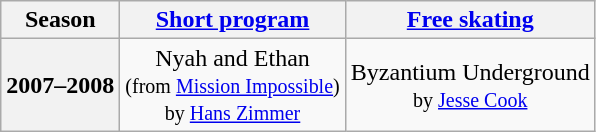<table class="wikitable" style="text-align:center">
<tr>
<th>Season</th>
<th><a href='#'>Short program</a></th>
<th><a href='#'>Free skating</a></th>
</tr>
<tr>
<th>2007–2008</th>
<td>Nyah and Ethan <br><small> (from <a href='#'>Mission Impossible</a>) <br> by <a href='#'>Hans Zimmer</a> </small></td>
<td>Byzantium Underground <br><small> by <a href='#'>Jesse Cook</a> </small></td>
</tr>
</table>
